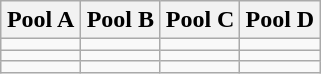<table class="wikitable">
<tr>
<th width=25%>Pool A</th>
<th width=25%>Pool B</th>
<th width=25%>Pool C</th>
<th width=25%>Pool D</th>
</tr>
<tr>
<td></td>
<td></td>
<td></td>
<td></td>
</tr>
<tr>
<td></td>
<td></td>
<td></td>
<td></td>
</tr>
<tr>
<td></td>
<td></td>
<td></td>
<td></td>
</tr>
</table>
